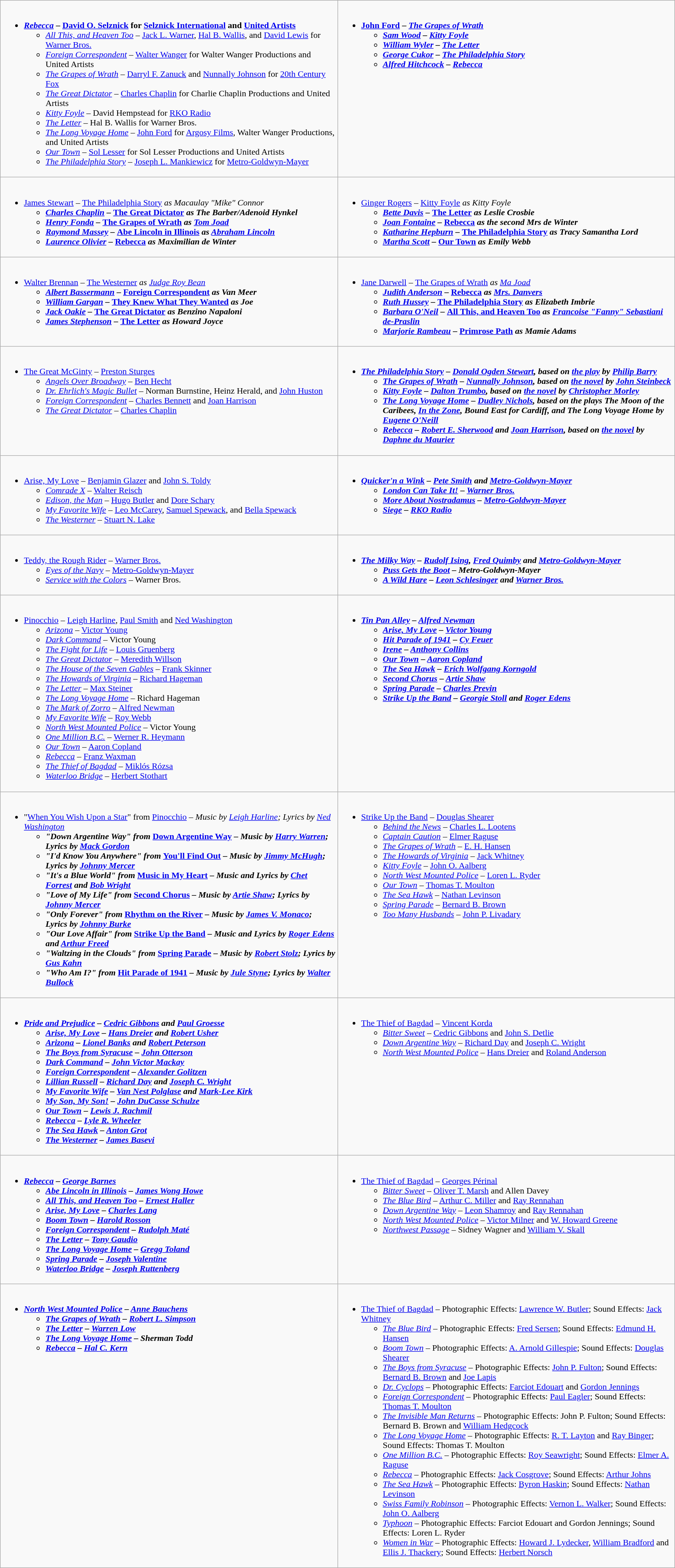<table class=wikitable>
<tr>
<td valign="top" width="50%"><br><ul><li><strong><em><a href='#'>Rebecca</a></em></strong> <strong>– <a href='#'>David O. Selznick</a> for <a href='#'>Selznick International</a> and <a href='#'>United Artists</a></strong><ul><li><em><a href='#'>All This, and Heaven Too</a></em> – <a href='#'>Jack L. Warner</a>, <a href='#'>Hal B. Wallis</a>, and <a href='#'>David Lewis</a> for <a href='#'>Warner Bros.</a></li><li><em><a href='#'>Foreign Correspondent</a></em> – <a href='#'>Walter Wanger</a> for Walter Wanger Productions and United Artists</li><li><em><a href='#'>The Grapes of Wrath</a></em> – <a href='#'>Darryl F. Zanuck</a> and <a href='#'>Nunnally Johnson</a> for <a href='#'>20th Century Fox</a></li><li><em><a href='#'>The Great Dictator</a></em> – <a href='#'>Charles Chaplin</a> for Charlie Chaplin Productions and United Artists</li><li><em><a href='#'>Kitty Foyle</a></em> – David Hempstead for <a href='#'>RKO Radio</a></li><li><em><a href='#'>The Letter</a></em> – Hal B. Wallis for Warner Bros.</li><li><em><a href='#'>The Long Voyage Home</a></em> – <a href='#'>John Ford</a> for <a href='#'>Argosy Films</a>, Walter Wanger Productions, and United Artists</li><li><em><a href='#'>Our Town</a></em> – <a href='#'>Sol Lesser</a> for Sol Lesser Productions and United Artists</li><li><em><a href='#'>The Philadelphia Story</a></em> – <a href='#'>Joseph L. Mankiewicz</a> for <a href='#'>Metro-Goldwyn-Mayer</a></li></ul></li></ul></td>
<td valign="top" width="50%"><br><ul><li><strong><a href='#'>John Ford</a> – <em><a href='#'>The Grapes of Wrath</a><strong><em><ul><li><a href='#'>Sam Wood</a> – </em><a href='#'>Kitty Foyle</a><em></li><li><a href='#'>William Wyler</a> – </em><a href='#'>The Letter</a><em></li><li><a href='#'>George Cukor</a> – </em><a href='#'>The Philadelphia Story</a><em></li><li><a href='#'>Alfred Hitchcock</a> – </em><a href='#'>Rebecca</a><em></li></ul></li></ul></td>
</tr>
<tr>
<td valign="top" width="50%"><br><ul><li></strong><a href='#'>James Stewart</a> – </em><a href='#'>The Philadelphia Story</a><em> as Macaulay "Mike" Connor<strong><ul><li><a href='#'>Charles Chaplin</a> – </em><a href='#'>The Great Dictator</a><em> as The Barber/Adenoid Hynkel</li><li><a href='#'>Henry Fonda</a> – </em><a href='#'>The Grapes of Wrath</a><em> as <a href='#'>Tom Joad</a></li><li><a href='#'>Raymond Massey</a> – </em><a href='#'>Abe Lincoln in Illinois</a><em> as <a href='#'>Abraham Lincoln</a></li><li><a href='#'>Laurence Olivier</a> – </em><a href='#'>Rebecca</a><em> as Maximilian de Winter</li></ul></li></ul></td>
<td valign="top" width="50%"><br><ul><li></strong><a href='#'>Ginger Rogers</a> – </em><a href='#'>Kitty Foyle</a><em> as Kitty Foyle<strong><ul><li><a href='#'>Bette Davis</a> – </em><a href='#'>The Letter</a><em> as Leslie Crosbie</li><li><a href='#'>Joan Fontaine</a> – </em><a href='#'>Rebecca</a><em> as the second Mrs de Winter</li><li><a href='#'>Katharine Hepburn</a> – </em><a href='#'>The Philadelphia Story</a><em> as Tracy Samantha Lord</li><li><a href='#'>Martha Scott</a> – </em><a href='#'>Our Town</a><em> as Emily Webb</li></ul></li></ul></td>
</tr>
<tr>
<td valign="top" width="50%"><br><ul><li></strong><a href='#'>Walter Brennan</a> – </em><a href='#'>The Westerner</a><em> as <a href='#'>Judge Roy Bean</a><strong><ul><li><a href='#'>Albert Bassermann</a> – </em><a href='#'>Foreign Correspondent</a><em> as Van Meer</li><li><a href='#'>William Gargan</a> – </em><a href='#'>They Knew What They Wanted</a><em> as Joe</li><li><a href='#'>Jack Oakie</a> – </em><a href='#'>The Great Dictator</a><em> as Benzino Napaloni</li><li><a href='#'>James Stephenson</a> – </em><a href='#'>The Letter</a><em> as Howard Joyce</li></ul></li></ul></td>
<td valign="top" width="50%"><br><ul><li></strong><a href='#'>Jane Darwell</a> – </em><a href='#'>The Grapes of Wrath</a><em> as <a href='#'>Ma Joad</a><strong><ul><li><a href='#'>Judith Anderson</a> – </em><a href='#'>Rebecca</a><em> as <a href='#'>Mrs. Danvers</a></li><li><a href='#'>Ruth Hussey</a> – </em><a href='#'>The Philadelphia Story</a><em> as Elizabeth Imbrie</li><li><a href='#'>Barbara O'Neil</a> – </em><a href='#'>All This, and Heaven Too</a><em> as <a href='#'>Francoise "Fanny" Sebastiani de-Praslin</a></li><li><a href='#'>Marjorie Rambeau</a> – </em><a href='#'>Primrose Path</a><em> as Mamie Adams</li></ul></li></ul></td>
</tr>
<tr>
<td valign="top" width="50%"><br><ul><li></em></strong><a href='#'>The Great McGinty</a></em> – <a href='#'>Preston Sturges</a></strong><ul><li><em><a href='#'>Angels Over Broadway</a></em> – <a href='#'>Ben Hecht</a></li><li><em><a href='#'>Dr. Ehrlich's Magic Bullet</a></em> – Norman Burnstine, Heinz Herald, and <a href='#'>John Huston</a></li><li><em><a href='#'>Foreign Correspondent</a></em> – <a href='#'>Charles Bennett</a> and <a href='#'>Joan Harrison</a></li><li><em><a href='#'>The Great Dictator</a></em> – <a href='#'>Charles Chaplin</a></li></ul></li></ul></td>
<td valign="top" width="50%"><br><ul><li><strong><em><a href='#'>The Philadelphia Story</a><em> – <a href='#'>Donald Ogden Stewart</a>, based on <a href='#'>the play</a> by <a href='#'>Philip Barry</a><strong><ul><li></em><a href='#'>The Grapes of Wrath</a><em> – <a href='#'>Nunnally Johnson</a>, based on <a href='#'>the novel</a> by <a href='#'>John Steinbeck</a></li><li></em><a href='#'>Kitty Foyle</a><em> – <a href='#'>Dalton Trumbo</a>, based on <a href='#'>the novel</a> by <a href='#'>Christopher Morley</a></li><li></em><a href='#'>The Long Voyage Home</a><em> – <a href='#'>Dudley Nichols</a>, based on the plays </em>The Moon of the Caribees<em>, </em><a href='#'>In the Zone</a>, Bound East for Cardiff<em>, and </em>The Long Voyage Home<em> by <a href='#'>Eugene O'Neill</a></li><li></em><a href='#'>Rebecca</a><em> – <a href='#'>Robert E. Sherwood</a> and <a href='#'>Joan Harrison</a>, based on <a href='#'>the novel</a> by <a href='#'>Daphne du Maurier</a></li></ul></li></ul></td>
</tr>
<tr>
<td valign="top" width="50%"><br><ul><li></em></strong><a href='#'>Arise, My Love</a></em> – <a href='#'>Benjamin Glazer</a> and <a href='#'>John S. Toldy</a></strong><ul><li><em><a href='#'>Comrade X</a></em> – <a href='#'>Walter Reisch</a></li><li><em><a href='#'>Edison, the Man</a></em> – <a href='#'>Hugo Butler</a> and <a href='#'>Dore Schary</a></li><li><em><a href='#'>My Favorite Wife</a></em> – <a href='#'>Leo McCarey</a>, <a href='#'>Samuel Spewack</a>, and <a href='#'>Bella Spewack</a></li><li><em><a href='#'>The Westerner</a></em> – <a href='#'>Stuart N. Lake</a></li></ul></li></ul></td>
<td valign="top" width="50%"><br><ul><li><strong><em><a href='#'>Quicker'n a Wink</a><em> – <a href='#'>Pete Smith</a> and <a href='#'>Metro-Goldwyn-Mayer</a><strong><ul><li></em><a href='#'>London Can Take It!</a><em> – <a href='#'>Warner Bros.</a></li><li></em><a href='#'>More About Nostradamus</a><em> – <a href='#'>Metro-Goldwyn-Mayer</a></li><li></em><a href='#'>Siege</a><em> – <a href='#'>RKO Radio</a></li></ul></li></ul></td>
</tr>
<tr>
<td valign="top" width="50%"><br><ul><li></em></strong><a href='#'>Teddy, the Rough Rider</a></em> – <a href='#'>Warner Bros.</a></strong><ul><li><em><a href='#'>Eyes of the Navy</a></em> – <a href='#'>Metro-Goldwyn-Mayer</a></li><li><em><a href='#'>Service with the Colors</a></em> – Warner Bros.</li></ul></li></ul></td>
<td valign="top" width="50%"><br><ul><li><strong><em><a href='#'>The Milky Way</a><em> – <a href='#'>Rudolf Ising</a>, <a href='#'>Fred Quimby</a> and <a href='#'>Metro-Goldwyn-Mayer</a><strong><ul><li></em><a href='#'>Puss Gets the Boot</a><em> – Metro-Goldwyn-Mayer</li><li></em><a href='#'>A Wild Hare</a><em> – <a href='#'>Leon Schlesinger</a> and <a href='#'>Warner Bros.</a></li></ul></li></ul></td>
</tr>
<tr>
<td valign="top" width="50%"><br><ul><li></em></strong><a href='#'>Pinocchio</a></em> – <a href='#'>Leigh Harline</a>, <a href='#'>Paul Smith</a> and <a href='#'>Ned Washington</a></strong><ul><li><em><a href='#'>Arizona</a></em> – <a href='#'>Victor Young</a></li><li><em><a href='#'>Dark Command</a></em> – Victor Young</li><li><em><a href='#'>The Fight for Life</a></em> – <a href='#'>Louis Gruenberg</a></li><li><em><a href='#'>The Great Dictator</a></em> – <a href='#'>Meredith Willson</a></li><li><em><a href='#'>The House of the Seven Gables</a></em> – <a href='#'>Frank Skinner</a></li><li><em><a href='#'>The Howards of Virginia</a></em> – <a href='#'>Richard Hageman</a></li><li><em><a href='#'>The Letter</a></em> – <a href='#'>Max Steiner</a></li><li><em><a href='#'>The Long Voyage Home</a></em> – Richard Hageman</li><li><em><a href='#'>The Mark of Zorro</a></em> – <a href='#'>Alfred Newman</a></li><li><em><a href='#'>My Favorite Wife</a></em> – <a href='#'>Roy Webb</a></li><li><em><a href='#'>North West Mounted Police</a></em> – Victor Young</li><li><em><a href='#'>One Million B.C.</a></em> – <a href='#'>Werner R. Heymann</a></li><li><em><a href='#'>Our Town</a></em> – <a href='#'>Aaron Copland</a></li><li><em><a href='#'>Rebecca</a></em> – <a href='#'>Franz Waxman</a></li><li><em><a href='#'>The Thief of Bagdad</a></em> – <a href='#'>Miklós Rózsa</a></li><li><em><a href='#'>Waterloo Bridge</a></em> – <a href='#'>Herbert Stothart</a></li></ul></li></ul></td>
<td valign="top" width="50%"><br><ul><li><strong><em><a href='#'>Tin Pan Alley</a><em> – <a href='#'>Alfred Newman</a><strong><ul><li></em><a href='#'>Arise, My Love</a><em> – <a href='#'>Victor Young</a></li><li></em><a href='#'>Hit Parade of 1941</a><em> – <a href='#'>Cy Feuer</a></li><li></em><a href='#'>Irene</a><em> – <a href='#'>Anthony Collins</a></li><li></em><a href='#'>Our Town</a><em> – <a href='#'>Aaron Copland</a></li><li></em><a href='#'>The Sea Hawk</a><em> – <a href='#'>Erich Wolfgang Korngold</a></li><li></em><a href='#'>Second Chorus</a><em> – <a href='#'>Artie Shaw</a></li><li></em><a href='#'>Spring Parade</a><em> – <a href='#'>Charles Previn</a></li><li></em><a href='#'>Strike Up the Band</a><em> – <a href='#'>Georgie Stoll</a> and <a href='#'>Roger Edens</a></li></ul></li></ul></td>
</tr>
<tr>
<td valign="top" width="50%"><br><ul><li></strong>"<a href='#'>When You Wish Upon a Star</a>" from </em><a href='#'>Pinocchio</a><em> – Music by <a href='#'>Leigh Harline</a>; Lyrics by <a href='#'>Ned Washington</a><strong><ul><li>"Down Argentine Way" from </em><a href='#'>Down Argentine Way</a><em> – Music by <a href='#'>Harry Warren</a>; Lyrics by <a href='#'>Mack Gordon</a></li><li>"I'd Know You Anywhere" from </em><a href='#'>You'll Find Out</a><em> – Music by <a href='#'>Jimmy McHugh</a>; Lyrics by <a href='#'>Johnny Mercer</a></li><li>"It's a Blue World" from </em><a href='#'>Music in My Heart</a><em> – Music and Lyrics by <a href='#'>Chet Forrest</a> and <a href='#'>Bob Wright</a></li><li>"Love of My Life" from </em><a href='#'>Second Chorus</a><em> – Music by <a href='#'>Artie Shaw</a>; Lyrics by <a href='#'>Johnny Mercer</a></li><li>"Only Forever" from </em><a href='#'>Rhythm on the River</a><em> – Music by <a href='#'>James V. Monaco</a>; Lyrics by <a href='#'>Johnny Burke</a></li><li>"Our Love Affair" from </em><a href='#'>Strike Up the Band</a><em> – Music and Lyrics by <a href='#'>Roger Edens</a> and <a href='#'>Arthur Freed</a></li><li>"Waltzing in the Clouds" from </em><a href='#'>Spring Parade</a><em> – Music by <a href='#'>Robert Stolz</a>; Lyrics by <a href='#'>Gus Kahn</a></li><li>"Who Am I?" from </em><a href='#'>Hit Parade of 1941</a><em> – Music by <a href='#'>Jule Styne</a>; Lyrics by <a href='#'>Walter Bullock</a></li></ul></li></ul></td>
<td valign="top" width="50%"><br><ul><li></em></strong><a href='#'>Strike Up the Band</a></em> – <a href='#'>Douglas Shearer</a></strong><ul><li><em><a href='#'>Behind the News</a></em> – <a href='#'>Charles L. Lootens</a></li><li><em><a href='#'>Captain Caution</a></em> – <a href='#'>Elmer Raguse</a></li><li><em><a href='#'>The Grapes of Wrath</a></em> – <a href='#'>E. H. Hansen</a></li><li><em><a href='#'>The Howards of Virginia</a></em> – <a href='#'>Jack Whitney</a></li><li><em><a href='#'>Kitty Foyle</a></em> – <a href='#'>John O. Aalberg</a></li><li><em><a href='#'>North West Mounted Police</a></em> – <a href='#'>Loren L. Ryder</a></li><li><em><a href='#'>Our Town</a></em> – <a href='#'>Thomas T. Moulton</a></li><li><em><a href='#'>The Sea Hawk</a></em> – <a href='#'>Nathan Levinson</a></li><li><em><a href='#'>Spring Parade</a></em> – <a href='#'>Bernard B. Brown</a></li><li><em><a href='#'>Too Many Husbands</a></em> – <a href='#'>John P. Livadary</a></li></ul></li></ul></td>
</tr>
<tr>
<td valign="top" width="50%"><br><ul><li><strong><em><a href='#'>Pride and Prejudice</a><em> – <a href='#'>Cedric Gibbons</a> and <a href='#'>Paul Groesse</a><strong><ul><li></em><a href='#'>Arise, My Love</a><em> – <a href='#'>Hans Dreier</a> and <a href='#'>Robert Usher</a></li><li></em><a href='#'>Arizona</a><em> – <a href='#'>Lionel Banks</a> and <a href='#'>Robert Peterson</a></li><li></em><a href='#'>The Boys from Syracuse</a><em> – <a href='#'>John Otterson</a></li><li></em><a href='#'>Dark Command</a><em> – <a href='#'>John Victor Mackay</a></li><li></em><a href='#'>Foreign Correspondent</a><em> – <a href='#'>Alexander Golitzen</a></li><li></em><a href='#'>Lillian Russell</a><em> – <a href='#'>Richard Day</a> and <a href='#'>Joseph C. Wright</a></li><li></em><a href='#'>My Favorite Wife</a><em> – <a href='#'>Van Nest Polglase</a> and <a href='#'>Mark-Lee Kirk</a></li><li></em><a href='#'>My Son, My Son!</a><em> – <a href='#'>John DuCasse Schulze</a></li><li></em><a href='#'>Our Town</a><em> – <a href='#'>Lewis J. Rachmil</a></li><li></em><a href='#'>Rebecca</a><em> – <a href='#'>Lyle R. Wheeler</a></li><li></em><a href='#'>The Sea Hawk</a><em> – <a href='#'>Anton Grot</a></li><li></em><a href='#'>The Westerner</a><em> – <a href='#'>James Basevi</a></li></ul></li></ul></td>
<td valign="top" width="50%"><br><ul><li></em></strong><a href='#'>The Thief of Bagdad</a></em> – <a href='#'>Vincent Korda</a></strong><ul><li><em><a href='#'>Bitter Sweet</a></em> – <a href='#'>Cedric Gibbons</a> and <a href='#'>John S. Detlie</a></li><li><em><a href='#'>Down Argentine Way</a></em> – <a href='#'>Richard Day</a> and <a href='#'>Joseph C. Wright</a></li><li><em><a href='#'>North West Mounted Police</a></em> – <a href='#'>Hans Dreier</a> and <a href='#'>Roland Anderson</a></li></ul></li></ul></td>
</tr>
<tr>
<td valign="top" width="50%"><br><ul><li><strong><em><a href='#'>Rebecca</a><em> – <a href='#'>George Barnes</a><strong><ul><li></em><a href='#'>Abe Lincoln in Illinois</a><em> – <a href='#'>James Wong Howe</a></li><li></em><a href='#'>All This, and Heaven Too</a><em> – <a href='#'>Ernest Haller</a></li><li></em><a href='#'>Arise, My Love</a><em> – <a href='#'>Charles Lang</a></li><li></em><a href='#'>Boom Town</a><em> – <a href='#'>Harold Rosson</a></li><li></em><a href='#'>Foreign Correspondent</a><em> – <a href='#'>Rudolph Maté</a></li><li></em><a href='#'>The Letter</a><em> – <a href='#'>Tony Gaudio</a></li><li></em><a href='#'>The Long Voyage Home</a><em> – <a href='#'>Gregg Toland</a></li><li></em><a href='#'>Spring Parade</a><em> – <a href='#'>Joseph Valentine</a></li><li></em><a href='#'>Waterloo Bridge</a><em> – <a href='#'>Joseph Ruttenberg</a></li></ul></li></ul></td>
<td valign="top" width="50%"><br><ul><li></em></strong><a href='#'>The Thief of Bagdad</a></em> – <a href='#'>Georges Périnal</a></strong><ul><li><em><a href='#'>Bitter Sweet</a></em> – <a href='#'>Oliver T. Marsh</a> and Allen Davey</li><li><em><a href='#'>The Blue Bird</a></em> – <a href='#'>Arthur C. Miller</a> and <a href='#'>Ray Rennahan</a></li><li><em><a href='#'>Down Argentine Way</a></em> – <a href='#'>Leon Shamroy</a> and <a href='#'>Ray Rennahan</a></li><li><em><a href='#'>North West Mounted Police</a></em> – <a href='#'>Victor Milner</a> and <a href='#'>W. Howard Greene</a></li><li><em><a href='#'>Northwest Passage</a></em> – Sidney Wagner and <a href='#'>William V. Skall</a></li></ul></li></ul></td>
</tr>
<tr>
<td valign="top" width="50%"><br><ul><li><strong><em><a href='#'>North West Mounted Police</a><em> – <a href='#'>Anne Bauchens</a><strong><ul><li></em><a href='#'>The Grapes of Wrath</a><em> – <a href='#'>Robert L. Simpson</a></li><li></em><a href='#'>The Letter</a><em> – <a href='#'>Warren Low</a></li><li></em><a href='#'>The Long Voyage Home</a><em> – Sherman Todd</li><li></em><a href='#'>Rebecca</a><em> – <a href='#'>Hal C. Kern</a></li></ul></li></ul></td>
<td valign="top" width="50%"><br><ul><li></em></strong><a href='#'>The Thief of Bagdad</a></em> – Photographic Effects: <a href='#'>Lawrence W. Butler</a>; Sound Effects: <a href='#'>Jack Whitney</a></strong><ul><li><em><a href='#'>The Blue Bird</a></em> – Photographic Effects: <a href='#'>Fred Sersen</a>; Sound Effects: <a href='#'>Edmund H. Hansen</a></li><li><em><a href='#'>Boom Town</a></em> – Photographic Effects: <a href='#'>A. Arnold Gillespie</a>; Sound Effects: <a href='#'>Douglas Shearer</a></li><li><em><a href='#'>The Boys from Syracuse</a></em> – Photographic Effects: <a href='#'>John P. Fulton</a>; Sound Effects: <a href='#'>Bernard B. Brown</a> and <a href='#'>Joe Lapis</a></li><li><em><a href='#'>Dr. Cyclops</a></em> – Photographic Effects: <a href='#'>Farciot Edouart</a> and <a href='#'>Gordon Jennings</a></li><li><em><a href='#'>Foreign Correspondent</a></em> – Photographic Effects: <a href='#'>Paul Eagler</a>; Sound Effects: <a href='#'>Thomas T. Moulton</a></li><li><em><a href='#'>The Invisible Man Returns</a></em> – Photographic Effects: John P. Fulton; Sound Effects: Bernard B. Brown and <a href='#'>William Hedgcock</a></li><li><em><a href='#'>The Long Voyage Home</a></em> – Photographic Effects: <a href='#'>R. T. Layton</a> and <a href='#'>Ray Binger</a>; Sound Effects: Thomas T. Moulton</li><li><em><a href='#'>One Million B.C.</a></em> – Photographic Effects: <a href='#'>Roy Seawright</a>; Sound Effects: <a href='#'>Elmer A. Raguse</a></li><li><em><a href='#'>Rebecca</a></em> – Photographic Effects: <a href='#'>Jack Cosgrove</a>; Sound Effects: <a href='#'>Arthur Johns</a></li><li><em><a href='#'>The Sea Hawk</a></em> – Photographic Effects: <a href='#'>Byron Haskin</a>; Sound Effects: <a href='#'>Nathan Levinson</a></li><li><em><a href='#'>Swiss Family Robinson</a></em> – Photographic Effects: <a href='#'>Vernon L. Walker</a>; Sound Effects: <a href='#'>John O. Aalberg</a></li><li><em><a href='#'>Typhoon</a></em> – Photographic Effects: Farciot Edouart and Gordon Jennings; Sound Effects: Loren L. Ryder</li><li><em><a href='#'>Women in War</a></em> – Photographic Effects: <a href='#'>Howard J. Lydecker</a>, <a href='#'>William Bradford</a> and <a href='#'>Ellis J. Thackery</a>; Sound Effects: <a href='#'>Herbert Norsch</a></li></ul></li></ul></td>
</tr>
</table>
